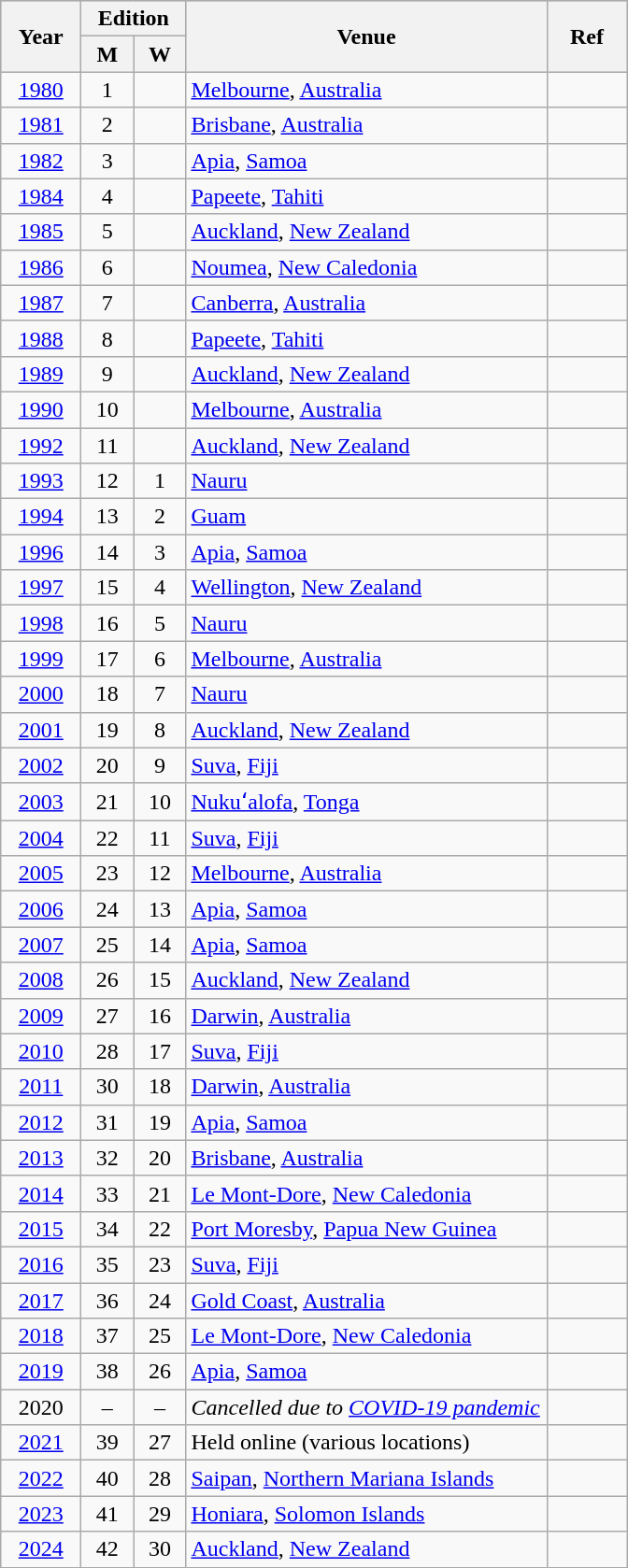<table class="wikitable" style="text-align:center;">
<tr bgcolor="cccccc">
<th rowspan=2 width=50>Year</th>
<th colspan=2>Edition</th>
<th rowspan=2 width=250>Venue</th>
<th rowspan=2 width=50>Ref</th>
</tr>
<tr>
<th width=30>M</th>
<th width=30>W</th>
</tr>
<tr>
<td><a href='#'>1980</a></td>
<td>1</td>
<td></td>
<td align=left> <a href='#'>Melbourne</a>, <a href='#'>Australia</a></td>
<td></td>
</tr>
<tr>
<td><a href='#'>1981</a></td>
<td>2</td>
<td></td>
<td align=left> <a href='#'>Brisbane</a>, <a href='#'>Australia</a></td>
<td></td>
</tr>
<tr>
<td><a href='#'>1982</a></td>
<td>3</td>
<td></td>
<td align=left> <a href='#'>Apia</a>, <a href='#'>Samoa</a></td>
<td></td>
</tr>
<tr>
<td><a href='#'>1984</a></td>
<td>4</td>
<td></td>
<td align=left> <a href='#'>Papeete</a>, <a href='#'>Tahiti</a></td>
<td></td>
</tr>
<tr>
<td><a href='#'>1985</a></td>
<td>5</td>
<td></td>
<td align=left> <a href='#'>Auckland</a>, <a href='#'>New Zealand</a></td>
<td></td>
</tr>
<tr>
<td><a href='#'>1986</a></td>
<td>6</td>
<td></td>
<td align=left> <a href='#'>Noumea</a>, <a href='#'>New Caledonia</a></td>
<td></td>
</tr>
<tr>
<td><a href='#'>1987</a></td>
<td>7</td>
<td></td>
<td align=left> <a href='#'>Canberra</a>, <a href='#'>Australia</a></td>
<td></td>
</tr>
<tr>
<td><a href='#'>1988</a></td>
<td>8</td>
<td></td>
<td align=left> <a href='#'>Papeete</a>, <a href='#'>Tahiti</a></td>
<td></td>
</tr>
<tr>
<td><a href='#'>1989</a></td>
<td>9</td>
<td></td>
<td align=left> <a href='#'>Auckland</a>, <a href='#'>New Zealand</a></td>
<td></td>
</tr>
<tr>
<td><a href='#'>1990</a></td>
<td>10</td>
<td></td>
<td align=left> <a href='#'>Melbourne</a>, <a href='#'>Australia</a></td>
<td></td>
</tr>
<tr>
<td><a href='#'>1992</a></td>
<td>11</td>
<td></td>
<td align=left> <a href='#'>Auckland</a>, <a href='#'>New Zealand</a></td>
<td></td>
</tr>
<tr>
<td><a href='#'>1993</a></td>
<td>12</td>
<td>1</td>
<td align=left> <a href='#'>Nauru</a></td>
<td></td>
</tr>
<tr>
<td><a href='#'>1994</a></td>
<td>13</td>
<td>2</td>
<td align=left> <a href='#'>Guam</a></td>
<td></td>
</tr>
<tr>
<td><a href='#'>1996</a></td>
<td>14</td>
<td>3</td>
<td align=left> <a href='#'>Apia</a>, <a href='#'>Samoa</a></td>
<td></td>
</tr>
<tr>
<td><a href='#'>1997</a></td>
<td>15</td>
<td>4</td>
<td align=left> <a href='#'>Wellington</a>, <a href='#'>New Zealand</a></td>
<td></td>
</tr>
<tr>
<td><a href='#'>1998</a></td>
<td>16</td>
<td>5</td>
<td align=left> <a href='#'>Nauru</a></td>
<td></td>
</tr>
<tr>
<td><a href='#'>1999</a></td>
<td>17</td>
<td>6</td>
<td align=left> <a href='#'>Melbourne</a>, <a href='#'>Australia</a></td>
<td></td>
</tr>
<tr>
<td><a href='#'>2000</a></td>
<td>18</td>
<td>7</td>
<td align=left> <a href='#'>Nauru</a></td>
<td></td>
</tr>
<tr>
<td><a href='#'>2001</a></td>
<td>19</td>
<td>8</td>
<td align=left> <a href='#'>Auckland</a>, <a href='#'>New Zealand</a></td>
<td></td>
</tr>
<tr>
<td><a href='#'>2002</a></td>
<td>20</td>
<td>9</td>
<td align=left> <a href='#'>Suva</a>, <a href='#'>Fiji</a></td>
<td></td>
</tr>
<tr>
<td><a href='#'>2003</a></td>
<td>21</td>
<td>10</td>
<td align=left> <a href='#'>Nukuʻalofa</a>, <a href='#'>Tonga</a></td>
<td></td>
</tr>
<tr>
<td><a href='#'>2004</a></td>
<td>22</td>
<td>11</td>
<td align=left> <a href='#'>Suva</a>, <a href='#'>Fiji</a></td>
<td></td>
</tr>
<tr>
<td><a href='#'>2005</a></td>
<td>23</td>
<td>12</td>
<td align=left> <a href='#'>Melbourne</a>, <a href='#'>Australia</a></td>
<td></td>
</tr>
<tr>
<td><a href='#'>2006</a></td>
<td>24</td>
<td>13</td>
<td align=left> <a href='#'>Apia</a>, <a href='#'>Samoa</a></td>
<td></td>
</tr>
<tr>
<td><a href='#'>2007</a></td>
<td>25</td>
<td>14</td>
<td align=left> <a href='#'>Apia</a>, <a href='#'>Samoa</a></td>
<td></td>
</tr>
<tr>
<td><a href='#'>2008</a></td>
<td>26</td>
<td>15</td>
<td align=left> <a href='#'>Auckland</a>, <a href='#'>New Zealand</a></td>
<td></td>
</tr>
<tr>
<td><a href='#'>2009</a></td>
<td>27</td>
<td>16</td>
<td align=left> <a href='#'>Darwin</a>, <a href='#'>Australia</a></td>
<td></td>
</tr>
<tr>
<td><a href='#'>2010</a></td>
<td>28</td>
<td>17</td>
<td align=left> <a href='#'>Suva</a>, <a href='#'>Fiji</a></td>
<td></td>
</tr>
<tr>
<td><a href='#'>2011</a></td>
<td>30</td>
<td>18</td>
<td align=left> <a href='#'>Darwin</a>, <a href='#'>Australia</a></td>
<td></td>
</tr>
<tr>
<td><a href='#'>2012</a></td>
<td>31</td>
<td>19</td>
<td align=left> <a href='#'>Apia</a>, <a href='#'>Samoa</a></td>
<td></td>
</tr>
<tr>
<td><a href='#'>2013</a></td>
<td>32</td>
<td>20</td>
<td align=left> <a href='#'>Brisbane</a>, <a href='#'>Australia</a></td>
<td></td>
</tr>
<tr>
<td><a href='#'>2014</a></td>
<td>33</td>
<td>21</td>
<td align=left> <a href='#'>Le Mont-Dore</a>, <a href='#'>New Caledonia</a></td>
<td></td>
</tr>
<tr>
<td><a href='#'>2015</a></td>
<td>34</td>
<td>22</td>
<td align=left> <a href='#'>Port Moresby</a>, <a href='#'>Papua New Guinea</a></td>
<td></td>
</tr>
<tr>
<td><a href='#'>2016</a></td>
<td>35</td>
<td>23</td>
<td align=left> <a href='#'>Suva</a>, <a href='#'>Fiji</a></td>
<td></td>
</tr>
<tr>
<td><a href='#'>2017</a></td>
<td>36</td>
<td>24</td>
<td align=left> <a href='#'>Gold Coast</a>, <a href='#'>Australia</a></td>
<td></td>
</tr>
<tr>
<td><a href='#'>2018</a></td>
<td>37</td>
<td>25</td>
<td align=left> <a href='#'>Le Mont-Dore</a>, <a href='#'>New Caledonia</a></td>
<td></td>
</tr>
<tr>
<td><a href='#'>2019</a></td>
<td>38</td>
<td>26</td>
<td align=left> <a href='#'>Apia</a>, <a href='#'>Samoa</a></td>
<td></td>
</tr>
<tr>
<td>2020</td>
<td>–</td>
<td>–</td>
<td align=left><em>Cancelled due to <a href='#'>COVID-19 pandemic</a></em></td>
<td></td>
</tr>
<tr>
<td><a href='#'>2021</a></td>
<td>39</td>
<td>27</td>
<td align=left>Held online (various locations)</td>
<td></td>
</tr>
<tr>
<td><a href='#'>2022</a></td>
<td>40</td>
<td>28</td>
<td align=left> <a href='#'>Saipan</a>, <a href='#'>Northern Mariana Islands</a></td>
<td></td>
</tr>
<tr>
<td><a href='#'>2023</a></td>
<td>41</td>
<td>29</td>
<td align=left> <a href='#'>Honiara</a>, <a href='#'>Solomon Islands</a></td>
<td></td>
</tr>
<tr>
<td><a href='#'>2024</a></td>
<td>42</td>
<td>30</td>
<td align=left> <a href='#'>Auckland</a>, <a href='#'>New Zealand</a></td>
<td></td>
</tr>
</table>
